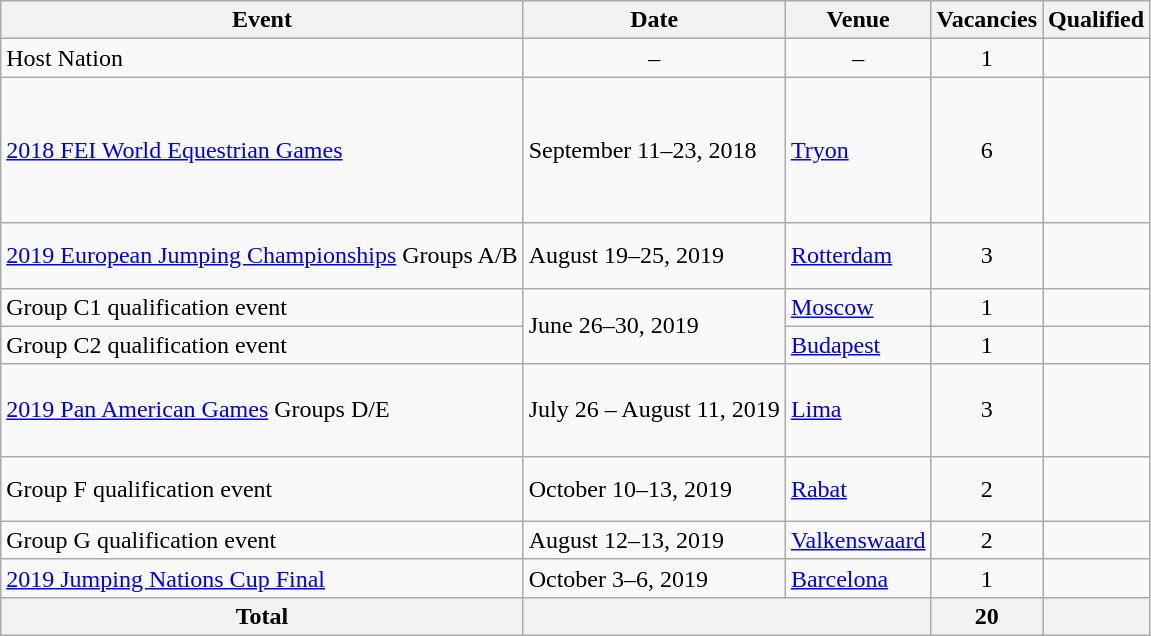<table class="wikitable">
<tr>
<th scope="col">Event</th>
<th>Date</th>
<th>Venue</th>
<th>Vacancies</th>
<th>Qualified</th>
</tr>
<tr>
<td>Host Nation</td>
<td align=center>–</td>
<td align=center>–</td>
<td align="center">1</td>
<td></td>
</tr>
<tr>
<td><a href='#'>2018 FEI World Equestrian Games</a></td>
<td>September 11–23, 2018</td>
<td> <a href='#'>Tryon</a></td>
<td align="center">6</td>
<td><br><br><br><br><br></td>
</tr>
<tr>
<td><a href='#'>2019 European Jumping Championships</a> Groups A/B</td>
<td>August 19–25, 2019</td>
<td> <a href='#'>Rotterdam</a></td>
<td align="center">3</td>
<td><br><br></td>
</tr>
<tr>
<td>Group C1 qualification event</td>
<td rowspan=2>June 26–30, 2019</td>
<td> <a href='#'>Moscow</a></td>
<td align=center>1</td>
<td></td>
</tr>
<tr>
<td>Group C2 qualification event</td>
<td> <a href='#'>Budapest</a></td>
<td align=center>1</td>
<td><s></s><br></td>
</tr>
<tr>
<td><a href='#'>2019 Pan American Games</a> Groups D/E</td>
<td>July 26 – August 11, 2019</td>
<td> <a href='#'>Lima</a></td>
<td align="center">3</td>
<td><br><br><s></s><br></td>
</tr>
<tr>
<td>Group F qualification event</td>
<td>October 10–13, 2019</td>
<td> <a href='#'>Rabat</a></td>
<td align="center">2</td>
<td><br><s></s><br></td>
</tr>
<tr>
<td>Group G qualification event</td>
<td>August 12–13, 2019</td>
<td> <a href='#'>Valkenswaard</a></td>
<td align="center">2</td>
<td><br></td>
</tr>
<tr>
<td><a href='#'>2019 Jumping Nations Cup Final</a></td>
<td>October 3–6, 2019</td>
<td> <a href='#'>Barcelona</a></td>
<td align=center>1</td>
<td></td>
</tr>
<tr>
<th>Total</th>
<th colspan="2"></th>
<th>20</th>
<th></th>
</tr>
</table>
